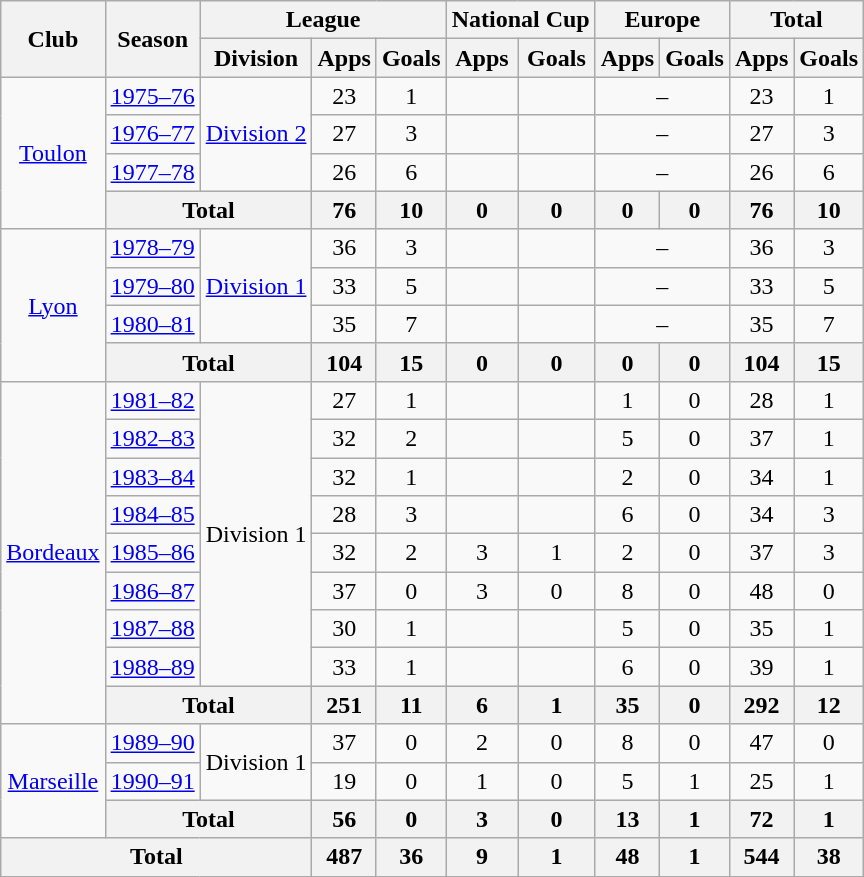<table class=wikitable style=text-align:center>
<tr>
<th rowspan=2>Club</th>
<th rowspan=2>Season</th>
<th colspan=3>League</th>
<th colspan=2>National Cup</th>
<th colspan=2>Europe</th>
<th colspan=2>Total</th>
</tr>
<tr>
<th>Division</th>
<th>Apps</th>
<th>Goals</th>
<th>Apps</th>
<th>Goals</th>
<th>Apps</th>
<th>Goals</th>
<th>Apps</th>
<th>Goals</th>
</tr>
<tr>
<td rowspan="4"><a href='#'>Toulon</a></td>
<td><a href='#'>1975–76</a></td>
<td rowspan="3"><a href='#'>Division 2</a></td>
<td>23</td>
<td>1</td>
<td></td>
<td></td>
<td colspan="2">–</td>
<td>23</td>
<td>1</td>
</tr>
<tr>
<td><a href='#'>1976–77</a></td>
<td>27</td>
<td>3</td>
<td></td>
<td></td>
<td colspan="2">–</td>
<td>27</td>
<td>3</td>
</tr>
<tr>
<td><a href='#'>1977–78</a></td>
<td>26</td>
<td>6</td>
<td></td>
<td></td>
<td colspan="2">–</td>
<td>26</td>
<td>6</td>
</tr>
<tr>
<th colspan="2">Total</th>
<th>76</th>
<th>10</th>
<th>0</th>
<th>0</th>
<th>0</th>
<th>0</th>
<th>76</th>
<th>10</th>
</tr>
<tr>
<td rowspan="4"><a href='#'>Lyon</a></td>
<td><a href='#'>1978–79</a></td>
<td rowspan="3"><a href='#'>Division 1</a></td>
<td>36</td>
<td>3</td>
<td></td>
<td></td>
<td colspan="2">–</td>
<td>36</td>
<td>3</td>
</tr>
<tr>
<td><a href='#'>1979–80</a></td>
<td>33</td>
<td>5</td>
<td></td>
<td></td>
<td colspan="2">–</td>
<td>33</td>
<td>5</td>
</tr>
<tr>
<td><a href='#'>1980–81</a></td>
<td>35</td>
<td>7</td>
<td></td>
<td></td>
<td colspan="2">–</td>
<td>35</td>
<td>7</td>
</tr>
<tr>
<th colspan="2">Total</th>
<th>104</th>
<th>15</th>
<th>0</th>
<th>0</th>
<th>0</th>
<th>0</th>
<th>104</th>
<th>15</th>
</tr>
<tr>
<td rowspan="9"><a href='#'>Bordeaux</a></td>
<td><a href='#'>1981–82</a></td>
<td rowspan="8">Division 1</td>
<td>27</td>
<td>1</td>
<td></td>
<td></td>
<td>1</td>
<td>0</td>
<td>28</td>
<td>1</td>
</tr>
<tr>
<td><a href='#'>1982–83</a></td>
<td>32</td>
<td>2</td>
<td></td>
<td></td>
<td>5</td>
<td>0</td>
<td>37</td>
<td>1</td>
</tr>
<tr>
<td><a href='#'>1983–84</a></td>
<td>32</td>
<td>1</td>
<td></td>
<td></td>
<td>2</td>
<td>0</td>
<td>34</td>
<td>1</td>
</tr>
<tr>
<td><a href='#'>1984–85</a></td>
<td>28</td>
<td>3</td>
<td></td>
<td></td>
<td>6</td>
<td>0</td>
<td>34</td>
<td>3</td>
</tr>
<tr>
<td><a href='#'>1985–86</a></td>
<td>32</td>
<td>2</td>
<td>3</td>
<td>1</td>
<td>2</td>
<td>0</td>
<td>37</td>
<td>3</td>
</tr>
<tr>
<td><a href='#'>1986–87</a></td>
<td>37</td>
<td>0</td>
<td>3</td>
<td>0</td>
<td>8</td>
<td>0</td>
<td>48</td>
<td>0</td>
</tr>
<tr>
<td><a href='#'>1987–88</a></td>
<td>30</td>
<td>1</td>
<td></td>
<td></td>
<td>5</td>
<td>0</td>
<td>35</td>
<td>1</td>
</tr>
<tr>
<td><a href='#'>1988–89</a></td>
<td>33</td>
<td>1</td>
<td></td>
<td></td>
<td>6</td>
<td>0</td>
<td>39</td>
<td>1</td>
</tr>
<tr>
<th colspan="2">Total</th>
<th>251</th>
<th>11</th>
<th>6</th>
<th>1</th>
<th>35</th>
<th>0</th>
<th>292</th>
<th>12</th>
</tr>
<tr>
<td rowspan="3"><a href='#'>Marseille</a></td>
<td><a href='#'>1989–90</a></td>
<td rowspan="2">Division 1</td>
<td>37</td>
<td>0</td>
<td>2</td>
<td>0</td>
<td>8</td>
<td>0</td>
<td>47</td>
<td>0</td>
</tr>
<tr>
<td><a href='#'>1990–91</a></td>
<td>19</td>
<td>0</td>
<td>1</td>
<td>0</td>
<td>5</td>
<td>1</td>
<td>25</td>
<td>1</td>
</tr>
<tr>
<th colspan="2">Total</th>
<th>56</th>
<th>0</th>
<th>3</th>
<th>0</th>
<th>13</th>
<th>1</th>
<th>72</th>
<th>1</th>
</tr>
<tr>
<th colspan="3">Total</th>
<th>487</th>
<th>36</th>
<th>9</th>
<th>1</th>
<th>48</th>
<th>1</th>
<th>544</th>
<th>38</th>
</tr>
</table>
